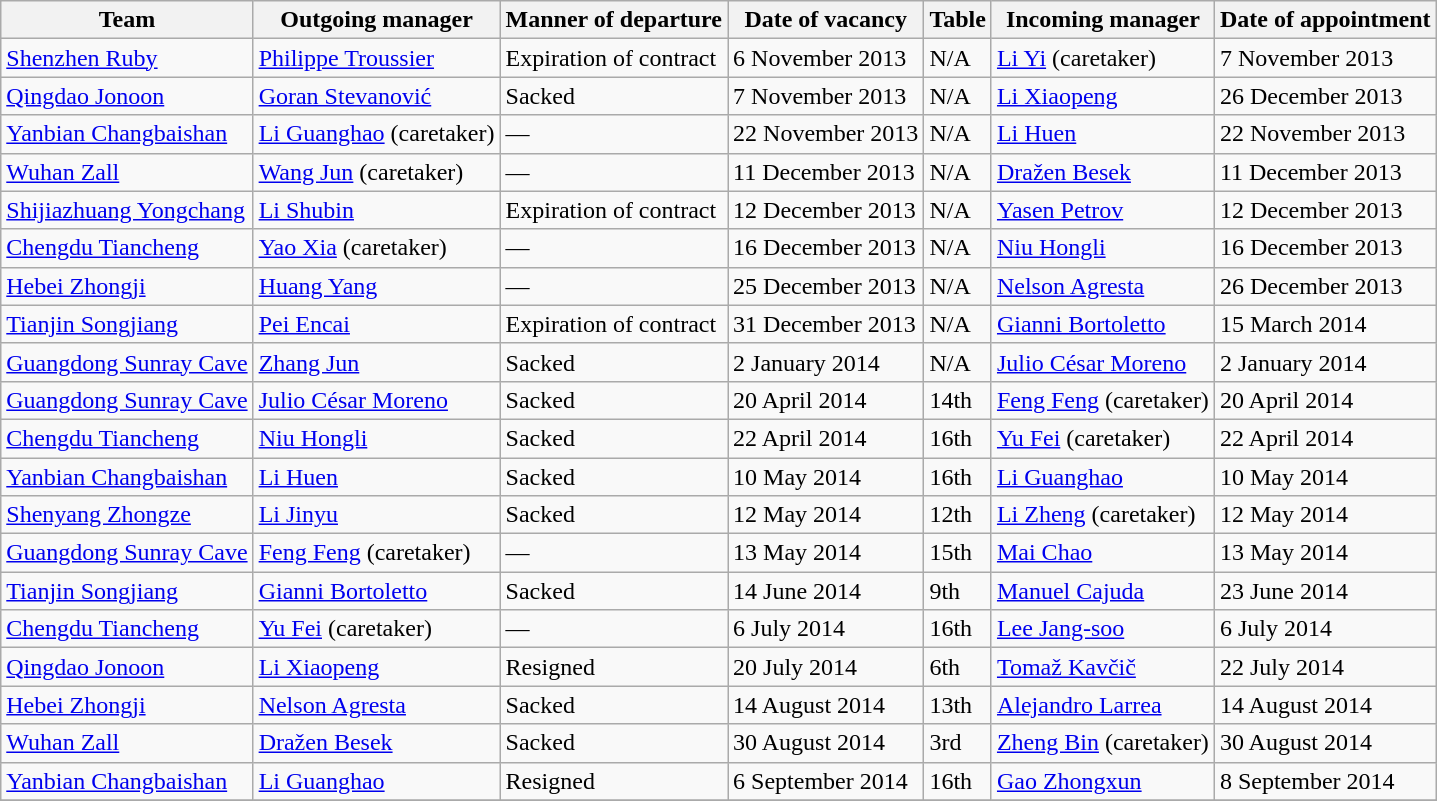<table class="wikitable">
<tr>
<th>Team</th>
<th>Outgoing manager</th>
<th>Manner of departure</th>
<th>Date of vacancy</th>
<th>Table</th>
<th>Incoming manager</th>
<th>Date of appointment</th>
</tr>
<tr>
<td><a href='#'>Shenzhen Ruby</a></td>
<td> <a href='#'>Philippe Troussier</a></td>
<td>Expiration of contract</td>
<td>6 November 2013</td>
<td>N/A</td>
<td> <a href='#'>Li Yi</a> (caretaker)</td>
<td>7 November 2013</td>
</tr>
<tr>
<td><a href='#'>Qingdao Jonoon</a></td>
<td> <a href='#'>Goran Stevanović</a></td>
<td>Sacked</td>
<td>7 November 2013</td>
<td>N/A</td>
<td> <a href='#'>Li Xiaopeng</a></td>
<td>26 December 2013 </td>
</tr>
<tr>
<td><a href='#'>Yanbian Changbaishan</a></td>
<td> <a href='#'>Li Guanghao</a> (caretaker)</td>
<td>—</td>
<td>22 November 2013</td>
<td>N/A</td>
<td> <a href='#'>Li Huen</a></td>
<td>22 November 2013 </td>
</tr>
<tr>
<td><a href='#'>Wuhan Zall</a></td>
<td> <a href='#'>Wang Jun</a> (caretaker)</td>
<td>—</td>
<td>11 December 2013</td>
<td>N/A</td>
<td> <a href='#'>Dražen Besek</a></td>
<td>11 December 2013 </td>
</tr>
<tr>
<td><a href='#'>Shijiazhuang Yongchang</a></td>
<td> <a href='#'>Li Shubin</a></td>
<td>Expiration of contract</td>
<td>12 December 2013</td>
<td>N/A</td>
<td> <a href='#'>Yasen Petrov</a></td>
<td>12 December 2013 </td>
</tr>
<tr>
<td><a href='#'>Chengdu Tiancheng</a></td>
<td> <a href='#'>Yao Xia</a> (caretaker)</td>
<td>—</td>
<td>16 December 2013</td>
<td>N/A</td>
<td> <a href='#'>Niu Hongli</a></td>
<td>16 December 2013 </td>
</tr>
<tr>
<td><a href='#'>Hebei Zhongji</a></td>
<td> <a href='#'>Huang Yang</a></td>
<td>—</td>
<td>25 December 2013</td>
<td>N/A</td>
<td> <a href='#'>Nelson Agresta</a></td>
<td>26 December 2013 </td>
</tr>
<tr>
<td><a href='#'>Tianjin Songjiang</a></td>
<td> <a href='#'>Pei Encai</a></td>
<td>Expiration of contract</td>
<td>31 December 2013</td>
<td>N/A</td>
<td> <a href='#'>Gianni Bortoletto</a></td>
<td>15 March 2014 </td>
</tr>
<tr>
<td><a href='#'>Guangdong Sunray Cave</a></td>
<td> <a href='#'>Zhang Jun</a></td>
<td>Sacked</td>
<td>2 January 2014</td>
<td>N/A</td>
<td> <a href='#'>Julio César Moreno</a></td>
<td>2 January 2014 </td>
</tr>
<tr>
<td><a href='#'>Guangdong Sunray Cave</a></td>
<td> <a href='#'>Julio César Moreno</a></td>
<td>Sacked</td>
<td>20 April 2014 </td>
<td>14th</td>
<td> <a href='#'>Feng Feng</a> (caretaker)</td>
<td>20 April 2014 </td>
</tr>
<tr>
<td><a href='#'>Chengdu Tiancheng</a></td>
<td> <a href='#'>Niu Hongli</a></td>
<td>Sacked</td>
<td>22 April 2014 </td>
<td>16th</td>
<td> <a href='#'>Yu Fei</a> (caretaker)</td>
<td>22 April 2014 </td>
</tr>
<tr>
<td><a href='#'>Yanbian Changbaishan</a></td>
<td> <a href='#'>Li Huen</a></td>
<td>Sacked</td>
<td>10 May 2014 </td>
<td>16th</td>
<td> <a href='#'>Li Guanghao</a></td>
<td>10 May 2014 </td>
</tr>
<tr>
<td><a href='#'>Shenyang Zhongze</a></td>
<td> <a href='#'>Li Jinyu</a></td>
<td>Sacked</td>
<td>12 May 2014 </td>
<td>12th</td>
<td> <a href='#'>Li Zheng</a> (caretaker)</td>
<td>12 May 2014 </td>
</tr>
<tr>
<td><a href='#'>Guangdong Sunray Cave</a></td>
<td> <a href='#'>Feng Feng</a> (caretaker)</td>
<td>—</td>
<td>13 May 2014</td>
<td>15th</td>
<td> <a href='#'>Mai Chao</a></td>
<td>13 May 2014 </td>
</tr>
<tr>
<td><a href='#'>Tianjin Songjiang</a></td>
<td> <a href='#'>Gianni Bortoletto</a></td>
<td>Sacked</td>
<td>14 June 2014 </td>
<td>9th</td>
<td> <a href='#'>Manuel Cajuda</a></td>
<td>23 June 2014 </td>
</tr>
<tr>
<td><a href='#'>Chengdu Tiancheng</a></td>
<td>  <a href='#'>Yu Fei</a> (caretaker)</td>
<td>—</td>
<td>6 July 2014</td>
<td>16th</td>
<td> <a href='#'>Lee Jang-soo</a></td>
<td>6 July 2014 </td>
</tr>
<tr>
<td><a href='#'>Qingdao Jonoon</a></td>
<td>  <a href='#'>Li Xiaopeng</a></td>
<td>Resigned</td>
<td>20 July 2014 </td>
<td>6th</td>
<td> <a href='#'>Tomaž Kavčič</a></td>
<td>22 July 2014 </td>
</tr>
<tr>
<td><a href='#'>Hebei Zhongji</a></td>
<td> <a href='#'>Nelson Agresta</a></td>
<td>Sacked</td>
<td>14 August 2014</td>
<td>13th</td>
<td> <a href='#'>Alejandro Larrea</a></td>
<td>14 August 2014 </td>
</tr>
<tr>
<td><a href='#'>Wuhan Zall</a></td>
<td> <a href='#'>Dražen Besek</a></td>
<td>Sacked</td>
<td>30 August 2014 </td>
<td>3rd</td>
<td> <a href='#'>Zheng Bin</a> (caretaker)</td>
<td>30 August 2014 </td>
</tr>
<tr>
<td><a href='#'>Yanbian Changbaishan</a></td>
<td> <a href='#'>Li Guanghao</a></td>
<td>Resigned</td>
<td>6 September 2014 </td>
<td>16th</td>
<td> <a href='#'>Gao Zhongxun</a></td>
<td>8 September 2014 </td>
</tr>
<tr>
</tr>
</table>
